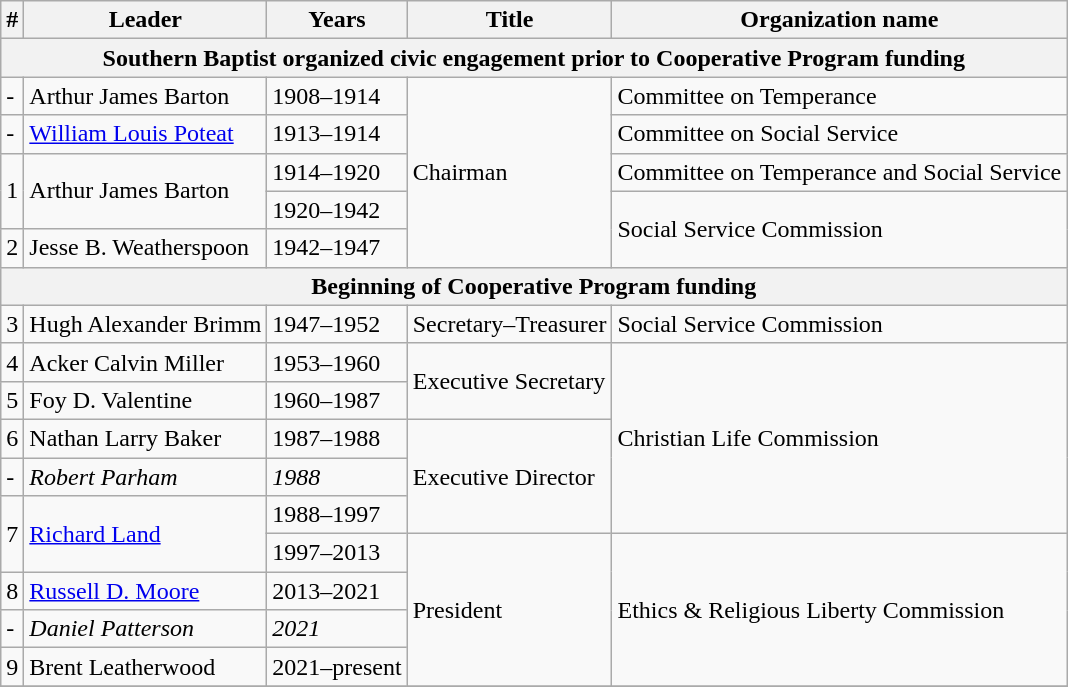<table class="wikitable sortable">
<tr>
<th>#</th>
<th>Leader</th>
<th>Years</th>
<th>Title</th>
<th>Organization name</th>
</tr>
<tr>
<th colspan="5">Southern Baptist organized civic engagement prior to Cooperative Program funding</th>
</tr>
<tr>
<td>-</td>
<td>Arthur James Barton</td>
<td>1908–1914</td>
<td rowspan="5">Chairman</td>
<td>Committee on Temperance</td>
</tr>
<tr>
<td>-</td>
<td><a href='#'>William Louis Poteat</a></td>
<td>1913–1914</td>
<td>Committee on Social Service</td>
</tr>
<tr>
<td rowspan="2">1</td>
<td rowspan="2">Arthur James Barton</td>
<td>1914–1920</td>
<td>Committee on Temperance and Social Service</td>
</tr>
<tr>
<td>1920–1942</td>
<td rowspan="2">Social Service Commission</td>
</tr>
<tr>
<td>2</td>
<td>Jesse B. Weatherspoon</td>
<td>1942–1947</td>
</tr>
<tr>
<th colspan="5">Beginning of Cooperative Program funding</th>
</tr>
<tr>
<td>3</td>
<td>Hugh Alexander Brimm</td>
<td>1947–1952</td>
<td>Secretary–Treasurer</td>
<td>Social Service Commission</td>
</tr>
<tr>
<td>4</td>
<td>Acker Calvin Miller</td>
<td>1953–1960</td>
<td rowspan="2">Executive Secretary</td>
<td rowspan="5">Christian Life Commission</td>
</tr>
<tr>
<td>5</td>
<td>Foy D. Valentine</td>
<td>1960–1987</td>
</tr>
<tr>
<td>6</td>
<td>Nathan Larry Baker</td>
<td>1987–1988</td>
<td rowspan="3">Executive Director</td>
</tr>
<tr>
<td>-</td>
<td><em>Robert Parham</em></td>
<td><em>1988</em></td>
</tr>
<tr>
<td rowspan="2">7</td>
<td rowspan="2"><a href='#'>Richard Land</a></td>
<td>1988–1997</td>
</tr>
<tr>
<td>1997–2013</td>
<td rowspan="4">President</td>
<td rowspan="4">Ethics & Religious Liberty Commission</td>
</tr>
<tr>
<td>8</td>
<td><a href='#'>Russell D. Moore</a></td>
<td>2013–2021</td>
</tr>
<tr>
<td>-</td>
<td><em>Daniel Patterson</em></td>
<td><em>2021</em></td>
</tr>
<tr>
<td>9</td>
<td>Brent Leatherwood</td>
<td>2021–present</td>
</tr>
<tr>
</tr>
</table>
